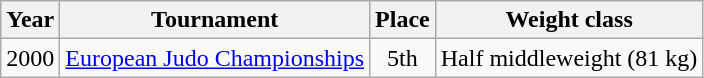<table class=wikitable>
<tr>
<th>Year</th>
<th>Tournament</th>
<th>Place</th>
<th>Weight class</th>
</tr>
<tr>
<td>2000</td>
<td><a href='#'>European Judo Championships</a></td>
<td align="center">5th</td>
<td>Half middleweight (81 kg)</td>
</tr>
</table>
